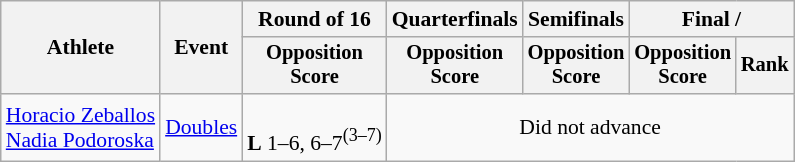<table class=wikitable style=font-size:90%>
<tr>
<th rowspan=2>Athlete</th>
<th rowspan=2>Event</th>
<th>Round of 16</th>
<th>Quarterfinals</th>
<th>Semifinals</th>
<th colspan=2>Final / </th>
</tr>
<tr style=font-size:95%>
<th>Opposition<br>Score</th>
<th>Opposition<br>Score</th>
<th>Opposition<br>Score</th>
<th>Opposition<br>Score</th>
<th>Rank</th>
</tr>
<tr align=center>
<td align=left><a href='#'>Horacio Zeballos</a><br><a href='#'>Nadia Podoroska</a></td>
<td align=left><a href='#'>Doubles</a></td>
<td><br><strong>L</strong> 1–6, 6–7<sup>(3–7)</sup></td>
<td colspan=4>Did not advance</td>
</tr>
</table>
